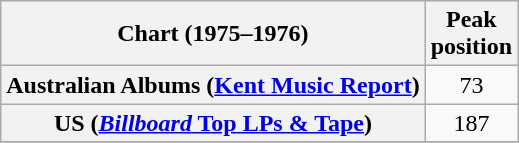<table class="wikitable sortable plainrowheaders" style="text-align:center">
<tr>
<th>Chart (1975–1976)</th>
<th>Peak<br>position</th>
</tr>
<tr>
<th scope="row">Australian Albums (<a href='#'>Kent Music Report</a>)</th>
<td>73</td>
</tr>
<tr>
<th scope="row">US (<a href='#'><em>Billboard</em> Top LPs & Tape</a>)</th>
<td>187</td>
</tr>
<tr>
</tr>
</table>
